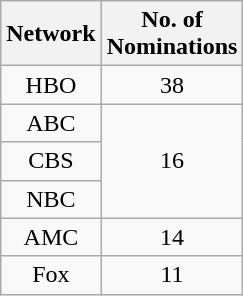<table class="wikitable">
<tr>
<th>Network</th>
<th>No. of<br>Nominations</th>
</tr>
<tr style="text-align:center">
<td>HBO</td>
<td>38</td>
</tr>
<tr style="text-align:center">
<td>ABC</td>
<td rowspan="3">16</td>
</tr>
<tr style="text-align:center">
<td>CBS</td>
</tr>
<tr style="text-align:center">
<td>NBC</td>
</tr>
<tr style="text-align:center">
<td>AMC</td>
<td>14</td>
</tr>
<tr style="text-align:center">
<td>Fox</td>
<td>11</td>
</tr>
</table>
